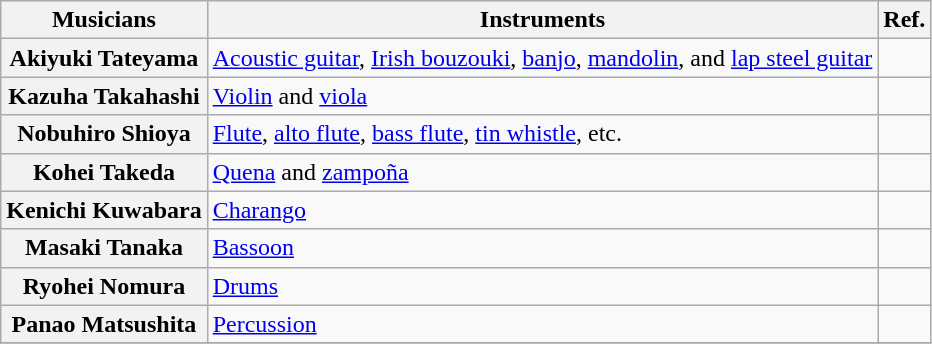<table class="wikitable">
<tr>
<th>Musicians</th>
<th>Instruments</th>
<th>Ref.</th>
</tr>
<tr>
<th>Akiyuki Tateyama</th>
<td><a href='#'>Acoustic guitar</a>, <a href='#'>Irish bouzouki</a>, <a href='#'>banjo</a>, <a href='#'>mandolin</a>, and <a href='#'>lap steel guitar</a></td>
<td></td>
</tr>
<tr>
<th>Kazuha Takahashi</th>
<td><a href='#'>Violin</a> and <a href='#'>viola</a></td>
<td></td>
</tr>
<tr>
<th>Nobuhiro Shioya</th>
<td><a href='#'>Flute</a>, <a href='#'>alto flute</a>, <a href='#'>bass flute</a>, <a href='#'>tin whistle</a>, etc.</td>
<td align="center"></td>
</tr>
<tr>
<th>Kohei Takeda</th>
<td><a href='#'>Quena</a> and <a href='#'>zampoña</a></td>
<td align="center"></td>
</tr>
<tr>
<th>Kenichi Kuwabara</th>
<td><a href='#'>Charango</a></td>
<td align="center"></td>
</tr>
<tr>
<th>Masaki Tanaka</th>
<td><a href='#'>Bassoon</a></td>
<td></td>
</tr>
<tr>
<th>Ryohei Nomura</th>
<td><a href='#'>Drums</a></td>
<td></td>
</tr>
<tr>
<th>Panao Matsushita</th>
<td><a href='#'>Percussion</a></td>
<td align="center"></td>
</tr>
<tr>
</tr>
</table>
